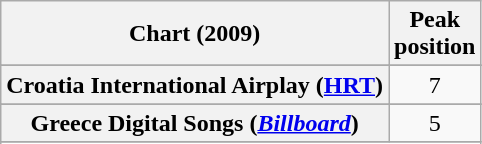<table class="wikitable sortable plainrowheaders" style="text-align:center">
<tr>
<th scope="col">Chart (2009)</th>
<th scope="col">Peak<br>position</th>
</tr>
<tr>
</tr>
<tr>
</tr>
<tr>
</tr>
<tr>
</tr>
<tr>
</tr>
<tr>
<th scope="row">Croatia International Airplay (<a href='#'>HRT</a>)</th>
<td>7</td>
</tr>
<tr>
</tr>
<tr>
<th scope="row">Greece Digital Songs (<em><a href='#'>Billboard</a></em>)</th>
<td>5</td>
</tr>
<tr>
</tr>
<tr>
</tr>
<tr>
</tr>
<tr>
</tr>
<tr>
</tr>
<tr>
</tr>
</table>
